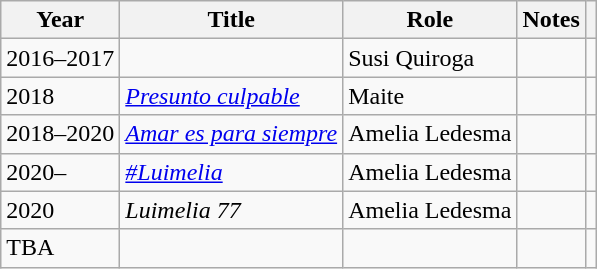<table class="wikitable sortable">
<tr>
<th>Year</th>
<th>Title</th>
<th>Role</th>
<th class="unsortable">Notes</th>
<th></th>
</tr>
<tr>
<td>2016–2017</td>
<td></td>
<td>Susi Quiroga</td>
<td></td>
<td align = "center"></td>
</tr>
<tr>
<td>2018</td>
<td><a href='#'><em>Presunto culpable</em></a></td>
<td>Maite</td>
<td></td>
<td align = "center"></td>
</tr>
<tr>
<td>2018–2020</td>
<td><em><a href='#'>Amar es para siempre</a></em></td>
<td>Amelia Ledesma</td>
<td></td>
<td align = "center"></td>
</tr>
<tr>
<td>2020–</td>
<td><em><a href='#'>#Luimelia</a> </em></td>
<td>Amelia Ledesma</td>
<td></td>
<td align = "center"></td>
</tr>
<tr>
<td>2020</td>
<td><em>Luimelia 77</em></td>
<td>Amelia Ledesma</td>
<td></td>
<td align = "center"></td>
</tr>
<tr>
<td>TBA</td>
<td><em></em></td>
<td></td>
<td></td>
<td align = "center"></td>
</tr>
</table>
